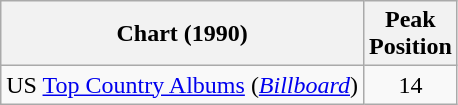<table class="wikitable">
<tr>
<th align="left">Chart (1990)</th>
<th align="left">Peak<br>Position</th>
</tr>
<tr>
<td align="left">US <a href='#'>Top Country Albums</a> (<em><a href='#'>Billboard</a></em>)</td>
<td align="center">14</td>
</tr>
</table>
